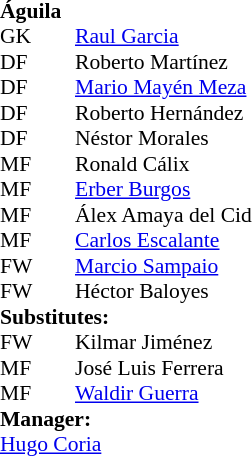<table style="font-size: 90%" cellspacing="0" cellpadding="0">
<tr>
<td colspan="4"><strong>Águila</strong></td>
</tr>
<tr>
<th width="25"></th>
<th width="25"></th>
</tr>
<tr>
<td>GK</td>
<td></td>
<td> <a href='#'>Raul Garcia</a></td>
</tr>
<tr>
<td>DF</td>
<td></td>
<td> Roberto Martínez</td>
</tr>
<tr>
<td>DF</td>
<td></td>
<td> <a href='#'>Mario Mayén Meza</a></td>
</tr>
<tr>
<td>DF</td>
<td></td>
<td> Roberto Hernández</td>
</tr>
<tr>
<td>DF</td>
<td></td>
<td> Néstor Morales</td>
</tr>
<tr>
<td>MF</td>
<td></td>
<td> Ronald Cálix</td>
<td></td>
<td></td>
</tr>
<tr>
<td>MF</td>
<td></td>
<td> <a href='#'>Erber Burgos</a></td>
</tr>
<tr>
<td>MF</td>
<td></td>
<td> Álex Amaya del Cid</td>
<td></td>
<td></td>
</tr>
<tr>
<td>MF</td>
<td></td>
<td> <a href='#'>Carlos Escalante</a></td>
</tr>
<tr>
<td>FW</td>
<td></td>
<td> <a href='#'>Marcio Sampaio</a></td>
</tr>
<tr>
<td>FW</td>
<td></td>
<td> Héctor Baloyes</td>
<td></td>
<td></td>
</tr>
<tr>
<td colspan=3><strong>Substitutes:</strong></td>
</tr>
<tr>
<td>FW</td>
<td></td>
<td> Kilmar Jiménez</td>
<td></td>
<td></td>
</tr>
<tr>
<td>MF</td>
<td></td>
<td> José Luis Ferrera</td>
<td></td>
<td></td>
</tr>
<tr>
<td>MF</td>
<td></td>
<td> <a href='#'>Waldir Guerra</a></td>
<td></td>
<td></td>
</tr>
<tr>
<td colspan=3><strong>Manager:</strong></td>
</tr>
<tr>
<td colspan=4> <a href='#'>Hugo Coria</a></td>
</tr>
</table>
